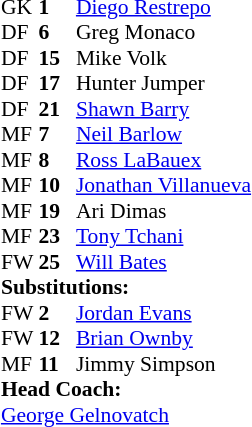<table cellspacing="0" cellpadding="0" style="font-size:90%; margin:0.2em auto;">
<tr>
<th width="25"></th>
<th width="25"></th>
</tr>
<tr>
<td>GK</td>
<td><strong>1</strong></td>
<td> <a href='#'>Diego Restrepo</a></td>
</tr>
<tr>
<td>DF</td>
<td><strong>6</strong></td>
<td> Greg Monaco</td>
</tr>
<tr>
<td>DF</td>
<td><strong>15</strong></td>
<td> Mike Volk</td>
</tr>
<tr>
<td>DF</td>
<td><strong>17</strong></td>
<td> Hunter Jumper</td>
<td></td>
</tr>
<tr>
<td>DF</td>
<td><strong>21</strong></td>
<td> <a href='#'>Shawn Barry</a></td>
</tr>
<tr>
<td>MF</td>
<td><strong>7</strong></td>
<td> <a href='#'>Neil Barlow</a></td>
<td></td>
</tr>
<tr>
<td>MF</td>
<td><strong>8</strong></td>
<td> <a href='#'>Ross LaBauex</a></td>
<td></td>
<td></td>
</tr>
<tr>
<td>MF</td>
<td><strong>10</strong></td>
<td> <a href='#'>Jonathan Villanueva</a></td>
</tr>
<tr>
<td>MF</td>
<td><strong>19</strong></td>
<td> Ari Dimas</td>
<td></td>
<td> </td>
</tr>
<tr>
<td>MF</td>
<td><strong>23</strong></td>
<td> <a href='#'>Tony Tchani</a></td>
</tr>
<tr>
<td>FW</td>
<td><strong>25</strong></td>
<td> <a href='#'>Will Bates</a></td>
<td></td>
<td></td>
</tr>
<tr>
<td colspan=3><strong>Substitutions:</strong></td>
</tr>
<tr>
<td>FW</td>
<td><strong>2</strong></td>
<td> <a href='#'>Jordan Evans</a></td>
<td></td>
<td></td>
</tr>
<tr>
<td>FW</td>
<td><strong>12</strong></td>
<td> <a href='#'>Brian Ownby</a></td>
<td></td>
<td>  </td>
</tr>
<tr>
<td>MF</td>
<td><strong>11</strong></td>
<td> Jimmy Simpson</td>
<td></td>
<td> </td>
</tr>
<tr>
<td colspan=3><strong>Head Coach:</strong></td>
</tr>
<tr>
<td colspan=4> <a href='#'>George Gelnovatch</a></td>
</tr>
</table>
